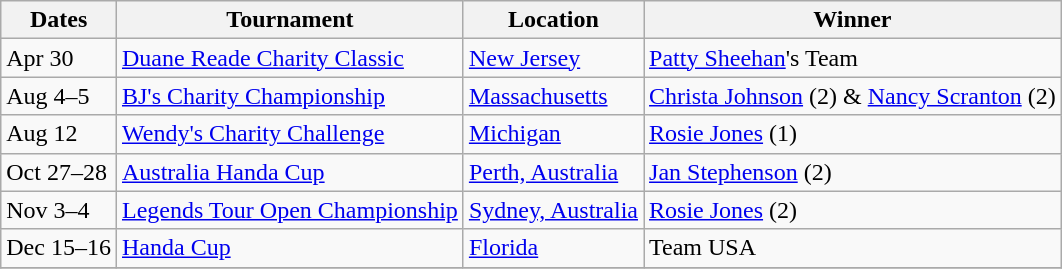<table class="wikitable">
<tr>
<th>Dates</th>
<th>Tournament</th>
<th>Location</th>
<th>Winner</th>
</tr>
<tr>
<td>Apr 30</td>
<td><a href='#'>Duane Reade Charity Classic</a></td>
<td><a href='#'>New Jersey</a></td>
<td><a href='#'>Patty Sheehan</a>'s Team</td>
</tr>
<tr>
<td>Aug 4–5</td>
<td><a href='#'>BJ's Charity Championship</a></td>
<td><a href='#'>Massachusetts</a></td>
<td> <a href='#'>Christa Johnson</a> (2) & <a href='#'>Nancy Scranton</a> (2)</td>
</tr>
<tr>
<td>Aug 12</td>
<td><a href='#'>Wendy's Charity Challenge</a></td>
<td><a href='#'>Michigan</a></td>
<td> <a href='#'>Rosie Jones</a> (1)</td>
</tr>
<tr>
<td>Oct 27–28</td>
<td><a href='#'>Australia Handa Cup</a></td>
<td><a href='#'>Perth, Australia</a></td>
<td> <a href='#'>Jan Stephenson</a> (2)</td>
</tr>
<tr>
<td>Nov 3–4</td>
<td><a href='#'>Legends Tour Open Championship</a></td>
<td><a href='#'>Sydney, Australia</a></td>
<td> <a href='#'>Rosie Jones</a> (2)</td>
</tr>
<tr>
<td>Dec 15–16</td>
<td><a href='#'>Handa Cup</a></td>
<td><a href='#'>Florida</a></td>
<td> Team USA</td>
</tr>
<tr>
</tr>
</table>
